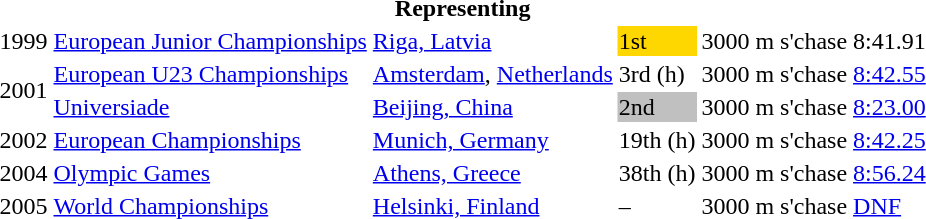<table>
<tr>
<th colspan="6">Representing </th>
</tr>
<tr>
<td>1999</td>
<td><a href='#'>European Junior Championships</a></td>
<td><a href='#'>Riga, Latvia</a></td>
<td bgcolor=gold>1st</td>
<td>3000 m s'chase</td>
<td>8:41.91</td>
</tr>
<tr>
<td rowspan=2>2001</td>
<td><a href='#'>European U23 Championships</a></td>
<td><a href='#'>Amsterdam</a>, <a href='#'>Netherlands</a></td>
<td>3rd (h)</td>
<td>3000 m s'chase</td>
<td><a href='#'>8:42.55</a></td>
</tr>
<tr>
<td><a href='#'>Universiade</a></td>
<td><a href='#'>Beijing, China</a></td>
<td bgcolor=silver>2nd</td>
<td>3000 m s'chase</td>
<td><a href='#'>8:23.00</a></td>
</tr>
<tr>
<td>2002</td>
<td><a href='#'>European Championships</a></td>
<td><a href='#'>Munich, Germany</a></td>
<td>19th (h)</td>
<td>3000 m s'chase</td>
<td><a href='#'>8:42.25</a></td>
</tr>
<tr>
<td>2004</td>
<td><a href='#'>Olympic Games</a></td>
<td><a href='#'>Athens, Greece</a></td>
<td>38th (h)</td>
<td>3000 m s'chase</td>
<td><a href='#'>8:56.24</a></td>
</tr>
<tr>
<td>2005</td>
<td><a href='#'>World Championships</a></td>
<td><a href='#'>Helsinki, Finland</a></td>
<td>–</td>
<td>3000 m s'chase</td>
<td><a href='#'>DNF</a></td>
</tr>
</table>
